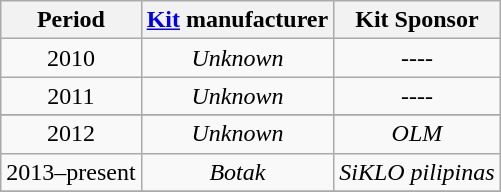<table class="wikitable" style="text-align: center">
<tr>
<th>Period</th>
<th><a href='#'>Kit</a> manufacturer</th>
<th>Kit Sponsor</th>
</tr>
<tr>
<td>2010</td>
<td><em>Unknown</em></td>
<td>----</td>
</tr>
<tr>
<td>2011</td>
<td><em>Unknown</em></td>
<td>----</td>
</tr>
<tr>
</tr>
<tr>
<td>2012</td>
<td><em>Unknown</em></td>
<td><em>OLM</em></td>
</tr>
<tr>
<td>2013–present</td>
<td><em>Botak</em></td>
<td><em>SiKLO pilipinas</em></td>
</tr>
<tr>
</tr>
</table>
